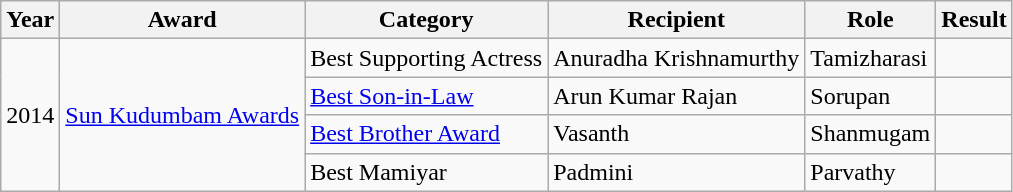<table class="wikitable">
<tr>
<th>Year</th>
<th>Award</th>
<th>Category</th>
<th>Recipient</th>
<th>Role</th>
<th>Result</th>
</tr>
<tr>
<td rowspan="4">2014</td>
<td rowspan="4"><a href='#'>Sun Kudumbam Awards</a></td>
<td>Best Supporting Actress</td>
<td>Anuradha Krishnamurthy</td>
<td>Tamizharasi</td>
<td></td>
</tr>
<tr>
<td><a href='#'>Best Son-in-Law</a></td>
<td>Arun Kumar Rajan</td>
<td>Sorupan</td>
<td></td>
</tr>
<tr>
<td><a href='#'>Best Brother Award</a></td>
<td>Vasanth</td>
<td>Shanmugam</td>
<td></td>
</tr>
<tr>
<td>Best Mamiyar</td>
<td>Padmini</td>
<td>Parvathy</td>
<td></td>
</tr>
</table>
